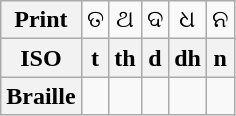<table class="wikitable Unicode" style="text-align:center;">
<tr>
<th>Print</th>
<td>ତ</td>
<td>ଥ</td>
<td>ଦ</td>
<td>ଧ</td>
<td>ନ</td>
</tr>
<tr>
<th>ISO</th>
<th>t</th>
<th>th</th>
<th>d</th>
<th>dh</th>
<th>n</th>
</tr>
<tr>
<th>Braille</th>
<td></td>
<td></td>
<td></td>
<td></td>
<td></td>
</tr>
</table>
